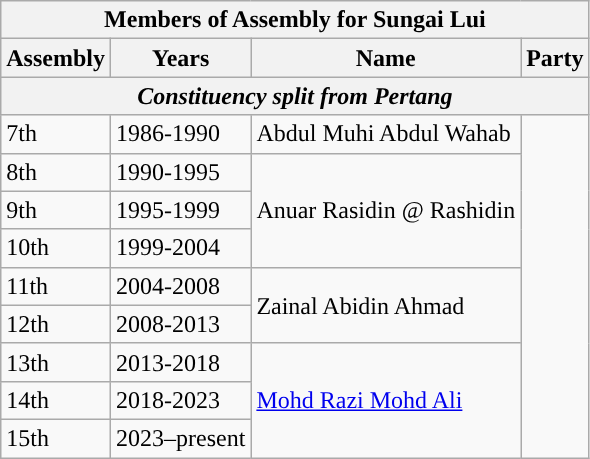<table class="wikitable">
<tr>
<th colspan="4">Members of Assembly for Sungai Lui</th>
</tr>
<tr>
<th>Assembly</th>
<th>Years</th>
<th>Name</th>
<th>Party</th>
</tr>
<tr>
<th colspan="4"><em>Constituency split from Pertang</em></th>
</tr>
<tr>
<td>7th</td>
<td>1986-1990</td>
<td>Abdul Muhi Abdul Wahab</td>
<td rowspan="9"></td>
</tr>
<tr>
<td>8th</td>
<td>1990-1995</td>
<td rowspan="3">Anuar Rasidin @ Rashidin</td>
</tr>
<tr>
<td>9th</td>
<td>1995-1999</td>
</tr>
<tr>
<td>10th</td>
<td>1999-2004</td>
</tr>
<tr>
<td>11th</td>
<td>2004-2008</td>
<td rowspan="2">Zainal Abidin Ahmad</td>
</tr>
<tr>
<td>12th</td>
<td>2008-2013</td>
</tr>
<tr>
<td>13th</td>
<td>2013-2018</td>
<td rowspan="3"><a href='#'>Mohd Razi Mohd Ali</a></td>
</tr>
<tr>
<td>14th</td>
<td>2018-2023</td>
</tr>
<tr>
<td>15th</td>
<td>2023–present</td>
</tr>
</table>
